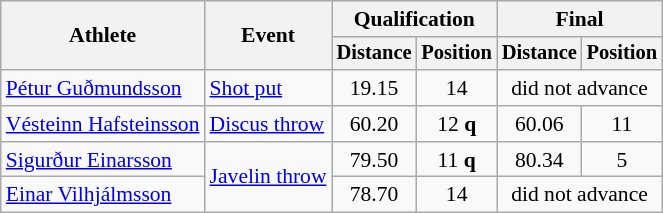<table class="wikitable" style="font-size:90%">
<tr>
<th rowspan="2">Athlete</th>
<th rowspan="2">Event</th>
<th colspan="2">Qualification</th>
<th colspan="2">Final</th>
</tr>
<tr style="font-size:95%">
<th>Distance</th>
<th>Position</th>
<th>Distance</th>
<th>Position</th>
</tr>
<tr align=center>
<td align=left><a href='#'>Pétur Guðmundsson</a></td>
<td align=left><a href='#'>Shot put</a></td>
<td>19.15</td>
<td>14</td>
<td colspan=2>did not advance</td>
</tr>
<tr align=center>
<td align=left><a href='#'>Vésteinn Hafsteinsson</a></td>
<td align=left><a href='#'>Discus throw</a></td>
<td>60.20</td>
<td>12 <strong>q</strong></td>
<td>60.06</td>
<td>11</td>
</tr>
<tr align=center>
<td align=left><a href='#'>Sigurður Einarsson</a></td>
<td align=left rowspan=2><a href='#'>Javelin throw</a></td>
<td>79.50</td>
<td>11 <strong>q</strong></td>
<td>80.34</td>
<td>5</td>
</tr>
<tr align=center>
<td align=left><a href='#'>Einar Vilhjálmsson</a></td>
<td>78.70</td>
<td>14</td>
<td colspan=2>did not advance</td>
</tr>
</table>
